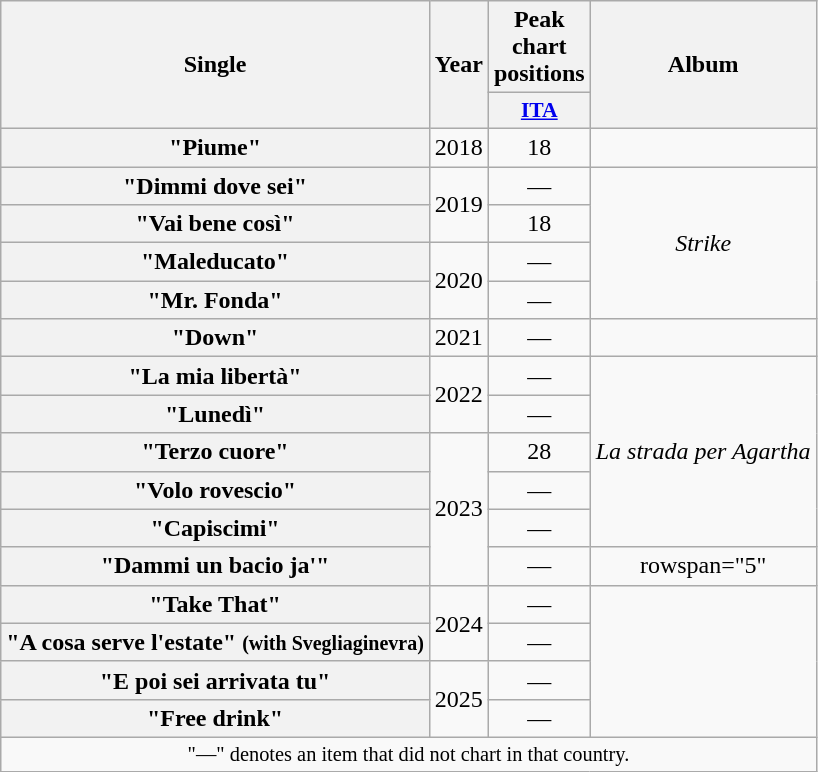<table class="wikitable plainrowheaders" style="text-align:center;">
<tr>
<th scope="col" rowspan="2">Single</th>
<th scope="col" rowspan="2">Year</th>
<th scope="col" colspan="1">Peak chart positions</th>
<th scope="col" rowspan="2">Album</th>
</tr>
<tr>
<th scope="col" style="width:3em;font-size:90%;"><a href='#'>ITA</a><br></th>
</tr>
<tr>
<th scope="row">"Piume"</th>
<td>2018</td>
<td>18</td>
<td></td>
</tr>
<tr>
<th scope="row">"Dimmi dove sei"</th>
<td rowspan="2">2019</td>
<td>—</td>
<td rowspan="4"><em>Strike</em></td>
</tr>
<tr>
<th scope="row">"Vai bene così"</th>
<td>18</td>
</tr>
<tr>
<th scope="row">"Maleducato"</th>
<td rowspan="2">2020</td>
<td>—</td>
</tr>
<tr>
<th scope="row">"Mr. Fonda"</th>
<td>—</td>
</tr>
<tr>
<th scope="row">"Down"</th>
<td>2021</td>
<td>—</td>
<td></td>
</tr>
<tr>
<th scope="row">"La mia libertà"</th>
<td rowspan="2">2022</td>
<td>—</td>
<td rowspan="5"><em>La strada per Agartha</em></td>
</tr>
<tr>
<th scope="row">"Lunedì"</th>
<td>—</td>
</tr>
<tr>
<th scope="row">"Terzo cuore"</th>
<td rowspan="4">2023</td>
<td>28</td>
</tr>
<tr>
<th scope="row">"Volo rovescio"</th>
<td>—</td>
</tr>
<tr>
<th scope="row">"Capiscimi"</th>
<td>—</td>
</tr>
<tr>
<th scope="row">"Dammi un bacio ja'"</th>
<td>—</td>
<td>rowspan="5" </td>
</tr>
<tr>
<th scope="row">"Take That"</th>
<td rowspan="2">2024</td>
<td>—</td>
</tr>
<tr>
<th scope="row">"A cosa serve l'estate" <small>(with Svegliaginevra)</small></th>
<td>—</td>
</tr>
<tr>
<th scope="row">"E poi sei arrivata tu"</th>
<td rowspan="2">2025</td>
<td>—</td>
</tr>
<tr>
<th scope="row">"Free drink"</th>
<td>—</td>
</tr>
<tr>
<td colspan="6" style="text-align:center; font-size:85%">"—" denotes an item that did not chart in that country.</td>
</tr>
</table>
